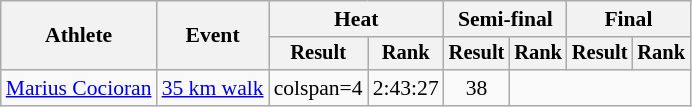<table class="wikitable" style="font-size:90%">
<tr>
<th rowspan="2">Athlete</th>
<th rowspan="2">Event</th>
<th colspan="2">Heat</th>
<th colspan="2">Semi-final</th>
<th colspan="2">Final</th>
</tr>
<tr style="font-size:95%">
<th>Result</th>
<th>Rank</th>
<th>Result</th>
<th>Rank</th>
<th>Result</th>
<th>Rank</th>
</tr>
<tr align=center>
<td align="left"><a href='#'>Marius Cocioran</a></td>
<td align="left"><a href='#'>35 km walk</a></td>
<td>colspan=4 </td>
<td>2:43:27</td>
<td>38</td>
</tr>
</table>
